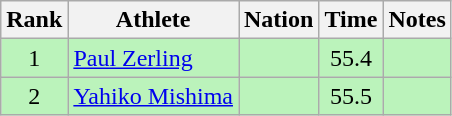<table class="wikitable sortable" style="text-align:center">
<tr>
<th>Rank</th>
<th>Athlete</th>
<th>Nation</th>
<th>Time</th>
<th>Notes</th>
</tr>
<tr bgcolor=bbf3bb>
<td>1</td>
<td align=left><a href='#'>Paul Zerling</a></td>
<td align=left></td>
<td>55.4</td>
<td></td>
</tr>
<tr bgcolor=bbf3bb>
<td>2</td>
<td align=left><a href='#'>Yahiko Mishima</a></td>
<td align=left></td>
<td>55.5</td>
<td></td>
</tr>
</table>
